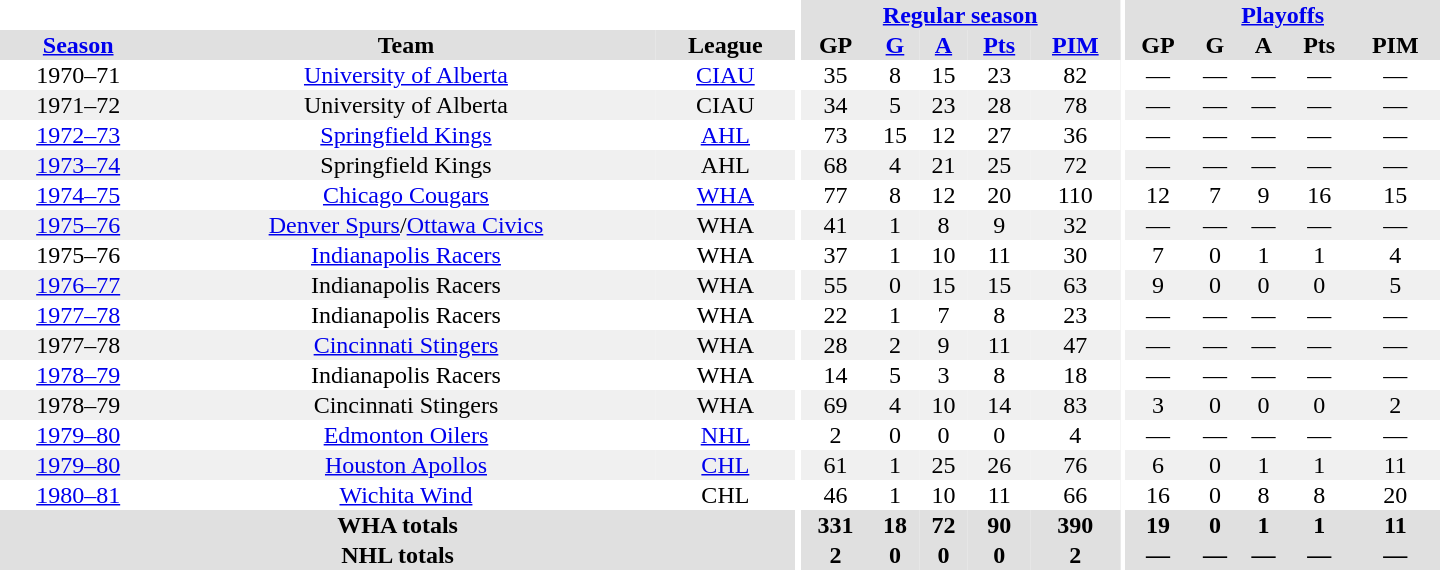<table border="0" cellpadding="1" cellspacing="0" style="text-align:center; width:60em">
<tr bgcolor="#e0e0e0">
<th colspan="3" bgcolor="#ffffff"></th>
<th rowspan="100" bgcolor="#ffffff"></th>
<th colspan="5"><a href='#'>Regular season</a></th>
<th rowspan="100" bgcolor="#ffffff"></th>
<th colspan="5"><a href='#'>Playoffs</a></th>
</tr>
<tr bgcolor="#e0e0e0">
<th><a href='#'>Season</a></th>
<th>Team</th>
<th>League</th>
<th>GP</th>
<th><a href='#'>G</a></th>
<th><a href='#'>A</a></th>
<th><a href='#'>Pts</a></th>
<th><a href='#'>PIM</a></th>
<th>GP</th>
<th>G</th>
<th>A</th>
<th>Pts</th>
<th>PIM</th>
</tr>
<tr>
<td>1970–71</td>
<td><a href='#'>University of Alberta</a></td>
<td><a href='#'>CIAU</a></td>
<td>35</td>
<td>8</td>
<td>15</td>
<td>23</td>
<td>82</td>
<td>—</td>
<td>—</td>
<td>—</td>
<td>—</td>
<td>—</td>
</tr>
<tr bgcolor="#f0f0f0">
<td>1971–72</td>
<td>University of Alberta</td>
<td>CIAU</td>
<td>34</td>
<td>5</td>
<td>23</td>
<td>28</td>
<td>78</td>
<td>—</td>
<td>—</td>
<td>—</td>
<td>—</td>
<td>—</td>
</tr>
<tr>
<td><a href='#'>1972–73</a></td>
<td><a href='#'>Springfield Kings</a></td>
<td><a href='#'>AHL</a></td>
<td>73</td>
<td>15</td>
<td>12</td>
<td>27</td>
<td>36</td>
<td>—</td>
<td>—</td>
<td>—</td>
<td>—</td>
<td>—</td>
</tr>
<tr bgcolor="#f0f0f0">
<td><a href='#'>1973–74</a></td>
<td>Springfield Kings</td>
<td>AHL</td>
<td>68</td>
<td>4</td>
<td>21</td>
<td>25</td>
<td>72</td>
<td>—</td>
<td>—</td>
<td>—</td>
<td>—</td>
<td>—</td>
</tr>
<tr>
<td><a href='#'>1974–75</a></td>
<td><a href='#'>Chicago Cougars</a></td>
<td><a href='#'>WHA</a></td>
<td>77</td>
<td>8</td>
<td>12</td>
<td>20</td>
<td>110</td>
<td>12</td>
<td>7</td>
<td>9</td>
<td>16</td>
<td>15</td>
</tr>
<tr bgcolor="#f0f0f0">
<td><a href='#'>1975–76</a></td>
<td><a href='#'>Denver Spurs</a>/<a href='#'>Ottawa Civics</a></td>
<td>WHA</td>
<td>41</td>
<td>1</td>
<td>8</td>
<td>9</td>
<td>32</td>
<td>—</td>
<td>—</td>
<td>—</td>
<td>—</td>
<td>—</td>
</tr>
<tr>
<td>1975–76</td>
<td><a href='#'>Indianapolis Racers</a></td>
<td>WHA</td>
<td>37</td>
<td>1</td>
<td>10</td>
<td>11</td>
<td>30</td>
<td>7</td>
<td>0</td>
<td>1</td>
<td>1</td>
<td>4</td>
</tr>
<tr bgcolor="#f0f0f0">
<td><a href='#'>1976–77</a></td>
<td>Indianapolis Racers</td>
<td>WHA</td>
<td>55</td>
<td>0</td>
<td>15</td>
<td>15</td>
<td>63</td>
<td>9</td>
<td>0</td>
<td>0</td>
<td>0</td>
<td>5</td>
</tr>
<tr>
<td><a href='#'>1977–78</a></td>
<td>Indianapolis Racers</td>
<td>WHA</td>
<td>22</td>
<td>1</td>
<td>7</td>
<td>8</td>
<td>23</td>
<td>—</td>
<td>—</td>
<td>—</td>
<td>—</td>
<td>—</td>
</tr>
<tr bgcolor="#f0f0f0">
<td>1977–78</td>
<td><a href='#'>Cincinnati Stingers</a></td>
<td>WHA</td>
<td>28</td>
<td>2</td>
<td>9</td>
<td>11</td>
<td>47</td>
<td>—</td>
<td>—</td>
<td>—</td>
<td>—</td>
<td>—</td>
</tr>
<tr>
<td><a href='#'>1978–79</a></td>
<td>Indianapolis Racers</td>
<td>WHA</td>
<td>14</td>
<td>5</td>
<td>3</td>
<td>8</td>
<td>18</td>
<td>—</td>
<td>—</td>
<td>—</td>
<td>—</td>
<td>—</td>
</tr>
<tr bgcolor="#f0f0f0">
<td>1978–79</td>
<td>Cincinnati Stingers</td>
<td>WHA</td>
<td>69</td>
<td>4</td>
<td>10</td>
<td>14</td>
<td>83</td>
<td>3</td>
<td>0</td>
<td>0</td>
<td>0</td>
<td>2</td>
</tr>
<tr>
<td><a href='#'>1979–80</a></td>
<td><a href='#'>Edmonton Oilers</a></td>
<td><a href='#'>NHL</a></td>
<td>2</td>
<td>0</td>
<td>0</td>
<td>0</td>
<td>4</td>
<td>—</td>
<td>—</td>
<td>—</td>
<td>—</td>
<td>—</td>
</tr>
<tr bgcolor="#f0f0f0">
<td><a href='#'>1979–80</a></td>
<td><a href='#'>Houston Apollos</a></td>
<td><a href='#'>CHL</a></td>
<td>61</td>
<td>1</td>
<td>25</td>
<td>26</td>
<td>76</td>
<td>6</td>
<td>0</td>
<td>1</td>
<td>1</td>
<td>11</td>
</tr>
<tr>
<td><a href='#'>1980–81</a></td>
<td><a href='#'>Wichita Wind</a></td>
<td>CHL</td>
<td>46</td>
<td>1</td>
<td>10</td>
<td>11</td>
<td>66</td>
<td>16</td>
<td>0</td>
<td>8</td>
<td>8</td>
<td>20</td>
</tr>
<tr bgcolor="#e0e0e0">
<th colspan="3">WHA totals</th>
<th>331</th>
<th>18</th>
<th>72</th>
<th>90</th>
<th>390</th>
<th>19</th>
<th>0</th>
<th>1</th>
<th>1</th>
<th>11</th>
</tr>
<tr bgcolor="#e0e0e0">
<th colspan="3">NHL totals</th>
<th>2</th>
<th>0</th>
<th>0</th>
<th>0</th>
<th>2</th>
<th>—</th>
<th>—</th>
<th>—</th>
<th>—</th>
<th>—</th>
</tr>
</table>
